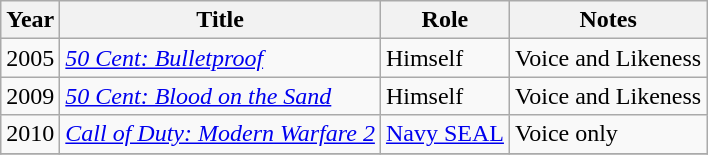<table class="wikitable sortable">
<tr>
<th>Year</th>
<th>Title</th>
<th>Role</th>
<th class="unsortable">Notes</th>
</tr>
<tr>
<td>2005</td>
<td><em><a href='#'>50 Cent: Bulletproof</a></em></td>
<td>Himself</td>
<td>Voice and Likeness</td>
</tr>
<tr>
<td>2009</td>
<td><em><a href='#'>50 Cent: Blood on the Sand</a></em></td>
<td>Himself</td>
<td>Voice and Likeness</td>
</tr>
<tr>
<td>2010</td>
<td><em><a href='#'>Call of Duty: Modern Warfare 2</a></em></td>
<td><a href='#'>Navy SEAL</a></td>
<td>Voice only</td>
</tr>
<tr>
</tr>
</table>
